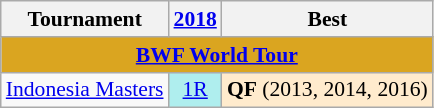<table style='font-size: 90%; text-align:center;' class='wikitable'>
<tr>
<th>Tournament</th>
<th><a href='#'>2018</a></th>
<th>Best</th>
</tr>
<tr bgcolor=DAA520>
<td colspan="3" align=center><strong><a href='#'>BWF World Tour</a></strong></td>
</tr>
<tr>
<td align=left><a href='#'>Indonesia Masters</a></td>
<td bgcolor=AFEEEE><a href='#'>1R</a></td>
<td bgcolor=FFEBCD><strong>QF</strong> (2013, 2014, 2016)</td>
</tr>
</table>
